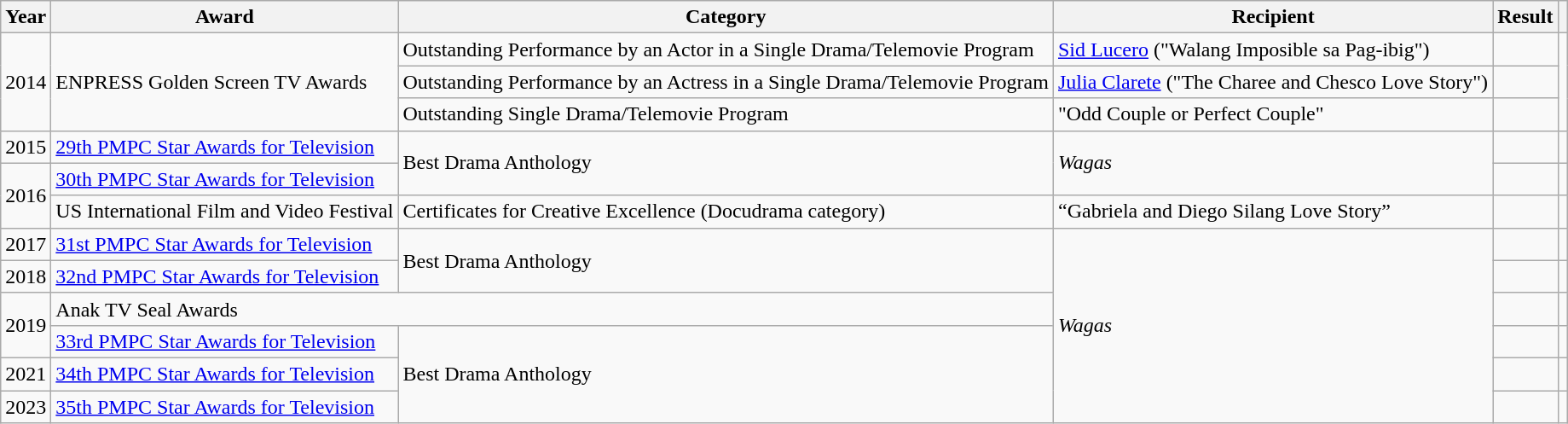<table class="wikitable">
<tr>
<th>Year</th>
<th>Award</th>
<th>Category</th>
<th>Recipient</th>
<th>Result</th>
<th></th>
</tr>
<tr>
<td rowspan=3>2014</td>
<td rowspan=3>ENPRESS Golden Screen TV Awards</td>
<td>Outstanding Performance by an Actor in a Single Drama/Telemovie Program</td>
<td><a href='#'>Sid Lucero</a> ("Walang Imposible sa Pag-ibig")</td>
<td></td>
<td rowspan=3></td>
</tr>
<tr>
<td>Outstanding Performance by an Actress in a Single Drama/Telemovie Program</td>
<td><a href='#'>Julia Clarete</a> ("The Charee and Chesco Love Story")</td>
<td></td>
</tr>
<tr>
<td>Outstanding Single Drama/Telemovie Program</td>
<td>"Odd Couple or Perfect Couple"</td>
<td></td>
</tr>
<tr>
<td>2015</td>
<td><a href='#'>29th PMPC Star Awards for Television</a></td>
<td rowspan=2>Best Drama Anthology</td>
<td rowspan=2><em>Wagas</em></td>
<td></td>
<td></td>
</tr>
<tr>
<td rowspan=2>2016</td>
<td><a href='#'>30th PMPC Star Awards for Television</a></td>
<td></td>
<td></td>
</tr>
<tr>
<td>US International Film and Video Festival</td>
<td>Certificates for Creative Excellence (Docudrama category)</td>
<td>“Gabriela and Diego Silang Love Story”</td>
<td></td>
<td></td>
</tr>
<tr>
<td>2017</td>
<td><a href='#'>31st PMPC Star Awards for Television</a></td>
<td rowspan=2>Best Drama Anthology</td>
<td rowspan=6><em>Wagas</em></td>
<td></td>
<td></td>
</tr>
<tr>
<td>2018</td>
<td><a href='#'>32nd PMPC Star Awards for Television</a></td>
<td></td>
<td></td>
</tr>
<tr>
<td rowspan=2>2019</td>
<td colspan=2>Anak TV Seal Awards</td>
<td></td>
<td></td>
</tr>
<tr>
<td><a href='#'>33rd PMPC Star Awards for Television</a></td>
<td rowspan=3>Best Drama Anthology</td>
<td></td>
<td></td>
</tr>
<tr>
<td>2021</td>
<td><a href='#'>34th PMPC Star Awards for Television</a></td>
<td></td>
<td></td>
</tr>
<tr>
<td>2023</td>
<td><a href='#'>35th PMPC Star Awards for Television</a></td>
<td></td>
<td></td>
</tr>
</table>
